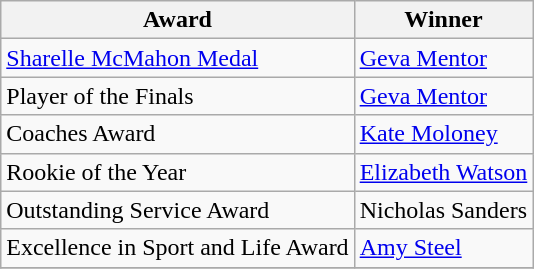<table class="wikitable collapsible">
<tr>
<th>Award</th>
<th>Winner</th>
</tr>
<tr>
<td><a href='#'>Sharelle McMahon Medal</a></td>
<td> <a href='#'>Geva Mentor</a></td>
</tr>
<tr>
<td>Player of the Finals</td>
<td> <a href='#'>Geva Mentor</a></td>
</tr>
<tr>
<td>Coaches Award</td>
<td> <a href='#'>Kate Moloney</a></td>
</tr>
<tr>
<td>Rookie of the Year</td>
<td> <a href='#'>Elizabeth Watson</a></td>
</tr>
<tr>
<td>Outstanding  Service Award</td>
<td>Nicholas Sanders</td>
</tr>
<tr>
<td>Excellence in Sport and Life Award</td>
<td> <a href='#'>Amy Steel</a></td>
</tr>
<tr>
</tr>
</table>
